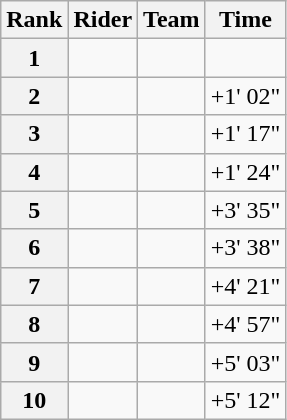<table class="wikitable">
<tr>
<th scope="col">Rank</th>
<th scope="col">Rider</th>
<th scope="col">Team</th>
<th scope="col">Time</th>
</tr>
<tr>
<th scope="row">1</th>
<td></td>
<td></td>
<td></td>
</tr>
<tr>
<th scope="row">2</th>
<td></td>
<td></td>
<td>+1' 02"</td>
</tr>
<tr>
<th scope="row">3</th>
<td></td>
<td></td>
<td>+1' 17"</td>
</tr>
<tr>
<th scope="row">4</th>
<td></td>
<td></td>
<td>+1' 24"</td>
</tr>
<tr>
<th scope="row">5</th>
<td></td>
<td></td>
<td>+3' 35"</td>
</tr>
<tr>
<th>6</th>
<td></td>
<td></td>
<td>+3' 38"</td>
</tr>
<tr>
<th>7</th>
<td></td>
<td></td>
<td>+4' 21"</td>
</tr>
<tr>
<th>8</th>
<td></td>
<td></td>
<td>+4' 57"</td>
</tr>
<tr>
<th>9</th>
<td></td>
<td></td>
<td>+5' 03"</td>
</tr>
<tr>
<th>10</th>
<td></td>
<td></td>
<td>+5' 12"</td>
</tr>
</table>
